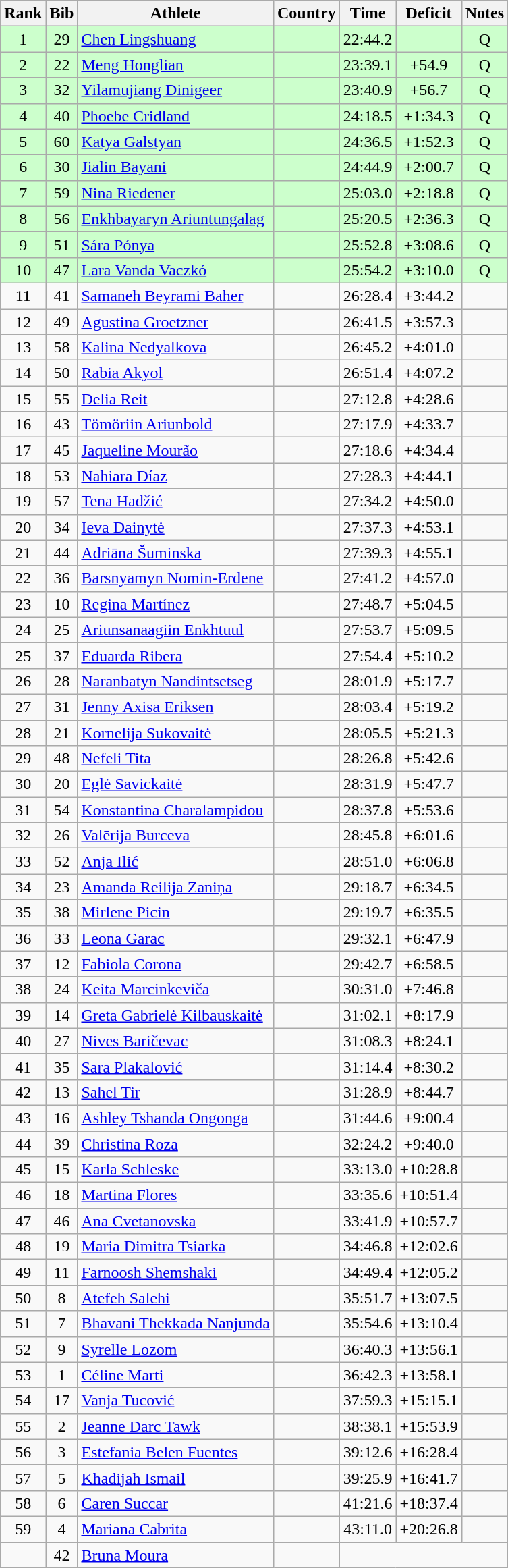<table class="wikitable sortable" style="text-align:center">
<tr>
<th>Rank</th>
<th>Bib</th>
<th>Athlete</th>
<th>Country</th>
<th>Time</th>
<th>Deficit</th>
<th>Notes</th>
</tr>
<tr bgcolor=ccffcc>
<td>1</td>
<td>29</td>
<td align=left><a href='#'>Chen Lingshuang</a></td>
<td align=left></td>
<td>22:44.2</td>
<td></td>
<td>Q</td>
</tr>
<tr bgcolor=ccffcc>
<td>2</td>
<td>22</td>
<td align=left><a href='#'>Meng Honglian</a></td>
<td align=left></td>
<td>23:39.1</td>
<td>+54.9</td>
<td>Q</td>
</tr>
<tr bgcolor=ccffcc>
<td>3</td>
<td>32</td>
<td align=left><a href='#'>Yilamujiang Dinigeer</a></td>
<td align=left></td>
<td>23:40.9</td>
<td>+56.7</td>
<td>Q</td>
</tr>
<tr bgcolor=ccffcc>
<td>4</td>
<td>40</td>
<td align=left><a href='#'>Phoebe Cridland</a></td>
<td align=left></td>
<td>24:18.5</td>
<td>+1:34.3</td>
<td>Q</td>
</tr>
<tr bgcolor=ccffcc>
<td>5</td>
<td>60</td>
<td align=left><a href='#'>Katya Galstyan</a></td>
<td align=left></td>
<td>24:36.5</td>
<td>+1:52.3</td>
<td>Q</td>
</tr>
<tr bgcolor=ccffcc>
<td>6</td>
<td>30</td>
<td align=left><a href='#'>Jialin Bayani</a></td>
<td align=left></td>
<td>24:44.9</td>
<td>+2:00.7</td>
<td>Q</td>
</tr>
<tr bgcolor=ccffcc>
<td>7</td>
<td>59</td>
<td align=left><a href='#'>Nina Riedener</a></td>
<td align=left></td>
<td>25:03.0</td>
<td>+2:18.8</td>
<td>Q</td>
</tr>
<tr bgcolor=ccffcc>
<td>8</td>
<td>56</td>
<td align=left><a href='#'>Enkhbayaryn Ariuntungalag</a></td>
<td align=left></td>
<td>25:20.5</td>
<td>+2:36.3</td>
<td>Q</td>
</tr>
<tr bgcolor=ccffcc>
<td>9</td>
<td>51</td>
<td align=left><a href='#'>Sára Pónya</a></td>
<td align=left></td>
<td>25:52.8</td>
<td>+3:08.6</td>
<td>Q</td>
</tr>
<tr bgcolor=ccffcc>
<td>10</td>
<td>47</td>
<td align=left><a href='#'>Lara Vanda Vaczkó</a></td>
<td align=left></td>
<td>25:54.2</td>
<td>+3:10.0</td>
<td>Q</td>
</tr>
<tr>
<td>11</td>
<td>41</td>
<td align=left><a href='#'>Samaneh Beyrami Baher</a></td>
<td align=left></td>
<td>26:28.4</td>
<td>+3:44.2</td>
<td></td>
</tr>
<tr>
<td>12</td>
<td>49</td>
<td align=left><a href='#'>Agustina Groetzner</a></td>
<td align=left></td>
<td>26:41.5</td>
<td>+3:57.3</td>
<td></td>
</tr>
<tr>
<td>13</td>
<td>58</td>
<td align=left><a href='#'>Kalina Nedyalkova</a></td>
<td align=left></td>
<td>26:45.2</td>
<td>+4:01.0</td>
<td></td>
</tr>
<tr>
<td>14</td>
<td>50</td>
<td align=left><a href='#'>Rabia Akyol</a></td>
<td align=left></td>
<td>26:51.4</td>
<td>+4:07.2</td>
<td></td>
</tr>
<tr>
<td>15</td>
<td>55</td>
<td align=left><a href='#'>Delia Reit</a></td>
<td align=left></td>
<td>27:12.8</td>
<td>+4:28.6</td>
<td></td>
</tr>
<tr>
<td>16</td>
<td>43</td>
<td align=left><a href='#'>Tömöriin Ariunbold</a></td>
<td align=left></td>
<td>27:17.9</td>
<td>+4:33.7</td>
<td></td>
</tr>
<tr>
<td>17</td>
<td>45</td>
<td align=left><a href='#'>Jaqueline Mourão</a></td>
<td align=left></td>
<td>27:18.6</td>
<td>+4:34.4</td>
<td></td>
</tr>
<tr>
<td>18</td>
<td>53</td>
<td align=left><a href='#'>Nahiara Díaz</a></td>
<td align=left></td>
<td>27:28.3</td>
<td>+4:44.1</td>
<td></td>
</tr>
<tr>
<td>19</td>
<td>57</td>
<td align=left><a href='#'>Tena Hadžić</a></td>
<td align=left></td>
<td>27:34.2</td>
<td>+4:50.0</td>
<td></td>
</tr>
<tr>
<td>20</td>
<td>34</td>
<td align=left><a href='#'>Ieva Dainytė</a></td>
<td align=left></td>
<td>27:37.3</td>
<td>+4:53.1</td>
<td></td>
</tr>
<tr>
<td>21</td>
<td>44</td>
<td align=left><a href='#'>Adriāna Šuminska</a></td>
<td align=left></td>
<td>27:39.3</td>
<td>+4:55.1</td>
<td></td>
</tr>
<tr>
<td>22</td>
<td>36</td>
<td align=left><a href='#'>Barsnyamyn Nomin-Erdene</a></td>
<td align=left></td>
<td>27:41.2</td>
<td>+4:57.0</td>
<td></td>
</tr>
<tr>
<td>23</td>
<td>10</td>
<td align=left><a href='#'>Regina Martínez</a></td>
<td align=left></td>
<td>27:48.7</td>
<td>+5:04.5</td>
<td></td>
</tr>
<tr>
<td>24</td>
<td>25</td>
<td align=left><a href='#'>Ariunsanaagiin Enkhtuul</a></td>
<td align=left></td>
<td>27:53.7</td>
<td>+5:09.5</td>
<td></td>
</tr>
<tr>
<td>25</td>
<td>37</td>
<td align=left><a href='#'>Eduarda Ribera</a></td>
<td align=left></td>
<td>27:54.4</td>
<td>+5:10.2</td>
<td></td>
</tr>
<tr>
<td>26</td>
<td>28</td>
<td align=left><a href='#'>Naranbatyn Nandintsetseg</a></td>
<td align=left></td>
<td>28:01.9</td>
<td>+5:17.7</td>
<td></td>
</tr>
<tr>
<td>27</td>
<td>31</td>
<td align=left><a href='#'>Jenny Axisa Eriksen</a></td>
<td align=left></td>
<td>28:03.4</td>
<td>+5:19.2</td>
<td></td>
</tr>
<tr>
<td>28</td>
<td>21</td>
<td align=left><a href='#'>Kornelija Sukovaitė</a></td>
<td align=left></td>
<td>28:05.5</td>
<td>+5:21.3</td>
<td></td>
</tr>
<tr>
<td>29</td>
<td>48</td>
<td align=left><a href='#'>Nefeli Tita</a></td>
<td align=left></td>
<td>28:26.8</td>
<td>+5:42.6</td>
<td></td>
</tr>
<tr>
<td>30</td>
<td>20</td>
<td align=left><a href='#'>Eglė Savickaitė</a></td>
<td align=left></td>
<td>28:31.9</td>
<td>+5:47.7</td>
<td></td>
</tr>
<tr>
<td>31</td>
<td>54</td>
<td align=left><a href='#'>Konstantina Charalampidou</a></td>
<td align=left></td>
<td>28:37.8</td>
<td>+5:53.6</td>
<td></td>
</tr>
<tr>
<td>32</td>
<td>26</td>
<td align=left><a href='#'>Valērija Burceva</a></td>
<td align=left></td>
<td>28:45.8</td>
<td>+6:01.6</td>
<td></td>
</tr>
<tr>
<td>33</td>
<td>52</td>
<td align=left><a href='#'>Anja Ilić</a></td>
<td align=left></td>
<td>28:51.0</td>
<td>+6:06.8</td>
<td></td>
</tr>
<tr>
<td>34</td>
<td>23</td>
<td align=left><a href='#'>Amanda Reilija Zaniņa</a></td>
<td align=left></td>
<td>29:18.7</td>
<td>+6:34.5</td>
<td></td>
</tr>
<tr>
<td>35</td>
<td>38</td>
<td align=left><a href='#'>Mirlene Picin</a></td>
<td align=left></td>
<td>29:19.7</td>
<td>+6:35.5</td>
<td></td>
</tr>
<tr>
<td>36</td>
<td>33</td>
<td align=left><a href='#'>Leona Garac</a></td>
<td align=left></td>
<td>29:32.1</td>
<td>+6:47.9</td>
<td></td>
</tr>
<tr>
<td>37</td>
<td>12</td>
<td align=left><a href='#'>Fabiola Corona</a></td>
<td align=left></td>
<td>29:42.7</td>
<td>+6:58.5</td>
<td></td>
</tr>
<tr>
<td>38</td>
<td>24</td>
<td align=left><a href='#'>Keita Marcinkeviča</a></td>
<td align=left></td>
<td>30:31.0</td>
<td>+7:46.8</td>
<td></td>
</tr>
<tr>
<td>39</td>
<td>14</td>
<td align=left><a href='#'>Greta Gabrielė Kilbauskaitė</a></td>
<td align=left></td>
<td>31:02.1</td>
<td>+8:17.9</td>
<td></td>
</tr>
<tr>
<td>40</td>
<td>27</td>
<td align=left><a href='#'>Nives Baričevac</a></td>
<td align=left></td>
<td>31:08.3</td>
<td>+8:24.1</td>
<td></td>
</tr>
<tr>
<td>41</td>
<td>35</td>
<td align=left><a href='#'>Sara Plakalović</a></td>
<td align=left></td>
<td>31:14.4</td>
<td>+8:30.2</td>
<td></td>
</tr>
<tr>
<td>42</td>
<td>13</td>
<td align=left><a href='#'>Sahel Tir</a></td>
<td align=left></td>
<td>31:28.9</td>
<td>+8:44.7</td>
<td></td>
</tr>
<tr>
<td>43</td>
<td>16</td>
<td align=left><a href='#'>Ashley Tshanda Ongonga</a></td>
<td align=left></td>
<td>31:44.6</td>
<td>+9:00.4</td>
<td></td>
</tr>
<tr>
<td>44</td>
<td>39</td>
<td align=left><a href='#'>Christina Roza</a></td>
<td align=left></td>
<td>32:24.2</td>
<td>+9:40.0</td>
<td></td>
</tr>
<tr>
<td>45</td>
<td>15</td>
<td align=left><a href='#'>Karla Schleske</a></td>
<td align=left></td>
<td>33:13.0</td>
<td>+10:28.8</td>
<td></td>
</tr>
<tr>
<td>46</td>
<td>18</td>
<td align=left><a href='#'>Martina Flores</a></td>
<td align=left></td>
<td>33:35.6</td>
<td>+10:51.4</td>
<td></td>
</tr>
<tr>
<td>47</td>
<td>46</td>
<td align=left><a href='#'>Ana Cvetanovska</a></td>
<td align=left></td>
<td>33:41.9</td>
<td>+10:57.7</td>
<td></td>
</tr>
<tr>
<td>48</td>
<td>19</td>
<td align=left><a href='#'>Maria Dimitra Tsiarka</a></td>
<td align=left></td>
<td>34:46.8</td>
<td>+12:02.6</td>
<td></td>
</tr>
<tr>
<td>49</td>
<td>11</td>
<td align=left><a href='#'>Farnoosh Shemshaki</a></td>
<td align=left></td>
<td>34:49.4</td>
<td>+12:05.2</td>
<td></td>
</tr>
<tr>
<td>50</td>
<td>8</td>
<td align=left><a href='#'>Atefeh Salehi</a></td>
<td align=left></td>
<td>35:51.7</td>
<td>+13:07.5</td>
<td></td>
</tr>
<tr>
<td>51</td>
<td>7</td>
<td align=left><a href='#'>Bhavani Thekkada Nanjunda</a></td>
<td align=left></td>
<td>35:54.6</td>
<td>+13:10.4</td>
<td></td>
</tr>
<tr>
<td>52</td>
<td>9</td>
<td align=left><a href='#'>Syrelle Lozom</a></td>
<td align=left></td>
<td>36:40.3</td>
<td>+13:56.1</td>
<td></td>
</tr>
<tr>
<td>53</td>
<td>1</td>
<td align=left><a href='#'>Céline Marti</a></td>
<td align=left></td>
<td>36:42.3</td>
<td>+13:58.1</td>
<td></td>
</tr>
<tr>
<td>54</td>
<td>17</td>
<td align=left><a href='#'>Vanja Tucović</a></td>
<td align=left></td>
<td>37:59.3</td>
<td>+15:15.1</td>
<td></td>
</tr>
<tr>
<td>55</td>
<td>2</td>
<td align=left><a href='#'>Jeanne Darc Tawk</a></td>
<td align=left></td>
<td>38:38.1</td>
<td>+15:53.9</td>
<td></td>
</tr>
<tr>
<td>56</td>
<td>3</td>
<td align=left><a href='#'>Estefania Belen Fuentes</a></td>
<td align=left></td>
<td>39:12.6</td>
<td>+16:28.4</td>
<td></td>
</tr>
<tr>
<td>57</td>
<td>5</td>
<td align=left><a href='#'>Khadijah Ismail</a></td>
<td align=left></td>
<td>39:25.9</td>
<td>+16:41.7</td>
<td></td>
</tr>
<tr>
<td>58</td>
<td>6</td>
<td align=left><a href='#'>Caren Succar</a></td>
<td align=left></td>
<td>41:21.6</td>
<td>+18:37.4</td>
<td></td>
</tr>
<tr>
<td>59</td>
<td>4</td>
<td align=left><a href='#'>Mariana Cabrita</a></td>
<td align=left></td>
<td>43:11.0</td>
<td>+20:26.8</td>
<td></td>
</tr>
<tr>
<td></td>
<td>42</td>
<td align=left><a href='#'>Bruna Moura</a></td>
<td align=left></td>
<td colspan=3></td>
</tr>
</table>
